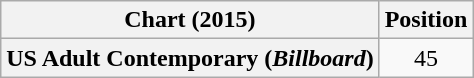<table class="wikitable plainrowheaders" style="text-align:center">
<tr>
<th scope="col">Chart (2015)</th>
<th scope="col">Position</th>
</tr>
<tr>
<th scope="row">US Adult Contemporary (<em>Billboard</em>)</th>
<td>45</td>
</tr>
</table>
